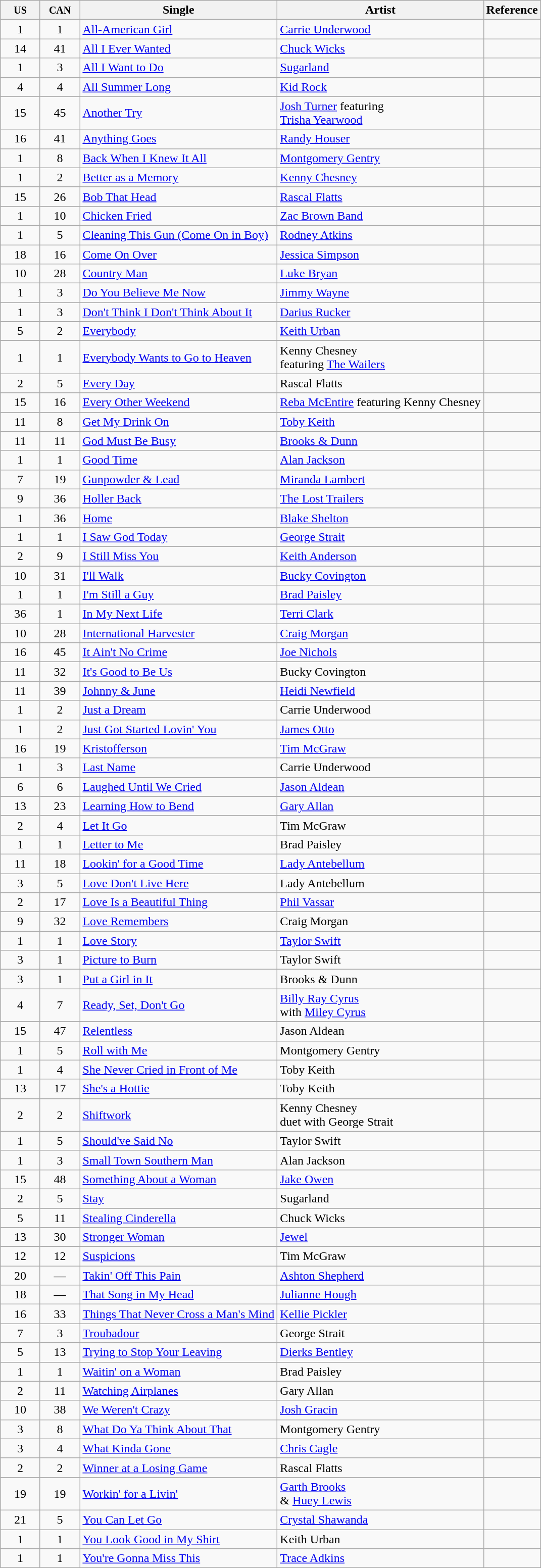<table class="wikitable sortable">
<tr>
<th width=45><small>US</small></th>
<th width=45><small>CAN</small></th>
<th width=auto>Single</th>
<th width=auto>Artist</th>
<th width=auto>Reference</th>
</tr>
<tr>
<td align=center>1</td>
<td align=center>1</td>
<td><a href='#'>All-American Girl</a></td>
<td><a href='#'>Carrie Underwood</a></td>
<td></td>
</tr>
<tr>
<td align=center>14</td>
<td align=center>41</td>
<td><a href='#'>All I Ever Wanted</a></td>
<td><a href='#'>Chuck Wicks</a></td>
<td></td>
</tr>
<tr>
<td align=center>1</td>
<td align=center>3</td>
<td><a href='#'>All I Want to Do</a></td>
<td><a href='#'>Sugarland</a></td>
<td></td>
</tr>
<tr>
<td align=center>4</td>
<td align=center>4</td>
<td><a href='#'>All Summer Long</a></td>
<td><a href='#'>Kid Rock</a></td>
<td></td>
</tr>
<tr>
<td align=center>15</td>
<td align=center>45</td>
<td><a href='#'>Another Try</a></td>
<td><a href='#'>Josh Turner</a> featuring <br><a href='#'>Trisha Yearwood</a></td>
<td></td>
</tr>
<tr>
<td align=center>16</td>
<td align=center>41</td>
<td><a href='#'>Anything Goes</a></td>
<td><a href='#'>Randy Houser</a></td>
<td></td>
</tr>
<tr>
<td align=center>1</td>
<td align=center>8</td>
<td><a href='#'>Back When I Knew It All</a></td>
<td><a href='#'>Montgomery Gentry</a></td>
<td></td>
</tr>
<tr>
<td align=center>1</td>
<td align=center>2</td>
<td><a href='#'>Better as a Memory</a></td>
<td><a href='#'>Kenny Chesney</a></td>
<td></td>
</tr>
<tr>
<td align=center>15</td>
<td align=center>26</td>
<td><a href='#'>Bob That Head</a></td>
<td><a href='#'>Rascal Flatts</a></td>
<td></td>
</tr>
<tr>
<td align=center>1</td>
<td align=center>10</td>
<td><a href='#'>Chicken Fried</a></td>
<td><a href='#'>Zac Brown Band</a></td>
<td></td>
</tr>
<tr>
<td align=center>1</td>
<td align=center>5</td>
<td><a href='#'>Cleaning This Gun (Come On in Boy)</a></td>
<td><a href='#'>Rodney Atkins</a></td>
<td></td>
</tr>
<tr>
<td align=center>18</td>
<td align=center>16</td>
<td><a href='#'>Come On Over</a></td>
<td><a href='#'>Jessica Simpson</a></td>
<td></td>
</tr>
<tr>
<td align=center>10</td>
<td align=center>28</td>
<td><a href='#'>Country Man</a></td>
<td><a href='#'>Luke Bryan</a></td>
<td></td>
</tr>
<tr>
<td align=center>1</td>
<td align=center>3</td>
<td><a href='#'>Do You Believe Me Now</a></td>
<td><a href='#'>Jimmy Wayne</a></td>
<td></td>
</tr>
<tr>
<td align=center>1</td>
<td align=center>3</td>
<td><a href='#'>Don't Think I Don't Think About It</a></td>
<td><a href='#'>Darius Rucker</a></td>
<td></td>
</tr>
<tr>
<td align=center>5</td>
<td align=center>2</td>
<td><a href='#'>Everybody</a></td>
<td><a href='#'>Keith Urban</a></td>
<td></td>
</tr>
<tr>
<td align=center>1</td>
<td align=center>1</td>
<td><a href='#'>Everybody Wants to Go to Heaven</a></td>
<td>Kenny Chesney<br>featuring <a href='#'>The Wailers</a></td>
<td></td>
</tr>
<tr>
<td align=center>2</td>
<td align=center>5</td>
<td><a href='#'>Every Day</a></td>
<td>Rascal Flatts</td>
<td></td>
</tr>
<tr>
<td align=center>15</td>
<td align=center>16</td>
<td><a href='#'>Every Other Weekend</a></td>
<td><a href='#'>Reba McEntire</a> featuring Kenny Chesney</td>
<td></td>
</tr>
<tr>
<td align=center>11</td>
<td align=center>8</td>
<td><a href='#'>Get My Drink On</a></td>
<td><a href='#'>Toby Keith</a></td>
<td></td>
</tr>
<tr>
<td align=center>11</td>
<td align=center>11</td>
<td><a href='#'>God Must Be Busy</a></td>
<td><a href='#'>Brooks & Dunn</a></td>
<td></td>
</tr>
<tr>
<td align=center>1</td>
<td align=center>1</td>
<td><a href='#'>Good Time</a></td>
<td><a href='#'>Alan Jackson</a></td>
<td></td>
</tr>
<tr>
<td align=center>7</td>
<td align=center>19</td>
<td><a href='#'>Gunpowder & Lead</a></td>
<td><a href='#'>Miranda Lambert</a></td>
<td></td>
</tr>
<tr>
<td align=center>9</td>
<td align=center>36</td>
<td><a href='#'>Holler Back</a></td>
<td><a href='#'>The Lost Trailers</a></td>
<td></td>
</tr>
<tr>
<td align=center>1</td>
<td align=center>36</td>
<td><a href='#'>Home</a></td>
<td><a href='#'>Blake Shelton</a></td>
<td></td>
</tr>
<tr>
<td align=center>1</td>
<td align=center>1</td>
<td><a href='#'>I Saw God Today</a></td>
<td><a href='#'>George Strait</a></td>
<td></td>
</tr>
<tr>
<td align=center>2</td>
<td align=center>9</td>
<td><a href='#'>I Still Miss You</a></td>
<td><a href='#'>Keith Anderson</a></td>
<td></td>
</tr>
<tr>
<td align=center>10</td>
<td align=center>31</td>
<td><a href='#'>I'll Walk</a></td>
<td><a href='#'>Bucky Covington</a></td>
<td></td>
</tr>
<tr>
<td align=center>1</td>
<td align=center>1</td>
<td><a href='#'>I'm Still a Guy</a></td>
<td><a href='#'>Brad Paisley</a></td>
<td></td>
</tr>
<tr>
<td align=center>36</td>
<td align=center>1</td>
<td><a href='#'>In My Next Life</a></td>
<td><a href='#'>Terri Clark</a></td>
<td></td>
</tr>
<tr>
<td align=center>10</td>
<td align=center>28</td>
<td><a href='#'>International Harvester</a></td>
<td><a href='#'>Craig Morgan</a></td>
<td></td>
</tr>
<tr>
<td align=center>16</td>
<td align=center>45</td>
<td><a href='#'>It Ain't No Crime</a></td>
<td><a href='#'>Joe Nichols</a></td>
<td></td>
</tr>
<tr>
<td align=center>11</td>
<td align=center>32</td>
<td><a href='#'>It's Good to Be Us</a></td>
<td>Bucky Covington</td>
<td></td>
</tr>
<tr>
<td align=center>11</td>
<td align=center>39</td>
<td><a href='#'>Johnny & June</a></td>
<td><a href='#'>Heidi Newfield</a></td>
<td></td>
</tr>
<tr>
<td align=center>1</td>
<td align=center>2</td>
<td><a href='#'>Just a Dream</a></td>
<td>Carrie Underwood</td>
<td></td>
</tr>
<tr>
<td align=center>1</td>
<td align=center>2</td>
<td><a href='#'>Just Got Started Lovin' You</a></td>
<td><a href='#'>James Otto</a></td>
<td></td>
</tr>
<tr>
<td align=center>16</td>
<td align=center>19</td>
<td><a href='#'>Kristofferson</a></td>
<td><a href='#'>Tim McGraw</a></td>
<td></td>
</tr>
<tr>
<td align=center>1</td>
<td align=center>3</td>
<td><a href='#'>Last Name</a></td>
<td>Carrie Underwood</td>
<td></td>
</tr>
<tr>
<td align=center>6</td>
<td align=center>6</td>
<td><a href='#'>Laughed Until We Cried</a></td>
<td><a href='#'>Jason Aldean</a></td>
<td></td>
</tr>
<tr>
<td align=center>13</td>
<td align=center>23</td>
<td><a href='#'>Learning How to Bend</a></td>
<td><a href='#'>Gary Allan</a></td>
<td></td>
</tr>
<tr>
<td align=center>2</td>
<td align=center>4</td>
<td><a href='#'>Let It Go</a></td>
<td>Tim McGraw</td>
<td></td>
</tr>
<tr>
<td align=center>1</td>
<td align=center>1</td>
<td><a href='#'>Letter to Me</a></td>
<td>Brad Paisley</td>
<td></td>
</tr>
<tr>
<td align=center>11</td>
<td align=center>18</td>
<td><a href='#'>Lookin' for a Good Time</a></td>
<td><a href='#'>Lady Antebellum</a></td>
<td></td>
</tr>
<tr>
<td align=center>3</td>
<td align=center>5</td>
<td><a href='#'>Love Don't Live Here</a></td>
<td>Lady Antebellum</td>
<td></td>
</tr>
<tr>
<td align=center>2</td>
<td align=center>17</td>
<td><a href='#'>Love Is a Beautiful Thing</a></td>
<td><a href='#'>Phil Vassar</a></td>
<td></td>
</tr>
<tr>
<td align=center>9</td>
<td align=center>32</td>
<td><a href='#'>Love Remembers</a></td>
<td>Craig Morgan</td>
<td></td>
</tr>
<tr>
<td align=center>1</td>
<td align=center>1</td>
<td><a href='#'>Love Story</a></td>
<td><a href='#'>Taylor Swift</a></td>
<td></td>
</tr>
<tr>
<td align=center>3</td>
<td align=center>1</td>
<td><a href='#'>Picture to Burn</a></td>
<td>Taylor Swift</td>
<td></td>
</tr>
<tr>
<td align=center>3</td>
<td align=center>1</td>
<td><a href='#'>Put a Girl in It</a></td>
<td>Brooks & Dunn</td>
<td></td>
</tr>
<tr>
<td align=center>4</td>
<td align=center>7</td>
<td><a href='#'>Ready, Set, Don't Go</a></td>
<td><a href='#'>Billy Ray Cyrus</a><br>with <a href='#'>Miley Cyrus</a></td>
<td></td>
</tr>
<tr>
<td align=center>15</td>
<td align=center>47</td>
<td><a href='#'>Relentless</a></td>
<td>Jason Aldean</td>
<td></td>
</tr>
<tr>
<td align=center>1</td>
<td align=center>5</td>
<td><a href='#'>Roll with Me</a></td>
<td>Montgomery Gentry</td>
<td></td>
</tr>
<tr>
<td align=center>1</td>
<td align=center>4</td>
<td><a href='#'>She Never Cried in Front of Me</a></td>
<td>Toby Keith</td>
<td></td>
</tr>
<tr>
<td align=center>13</td>
<td align=center>17</td>
<td><a href='#'>She's a Hottie</a></td>
<td>Toby Keith</td>
<td></td>
</tr>
<tr>
<td align=center>2</td>
<td align=center>2</td>
<td><a href='#'>Shiftwork</a></td>
<td>Kenny Chesney<br>duet with George Strait</td>
<td></td>
</tr>
<tr>
<td align=center>1</td>
<td align=center>5</td>
<td><a href='#'>Should've Said No</a></td>
<td>Taylor Swift</td>
<td></td>
</tr>
<tr>
<td align=center>1</td>
<td align=center>3</td>
<td><a href='#'>Small Town Southern Man</a></td>
<td>Alan Jackson</td>
<td></td>
</tr>
<tr>
<td align=center>15</td>
<td align=center>48</td>
<td><a href='#'>Something About a Woman</a></td>
<td><a href='#'>Jake Owen</a></td>
<td></td>
</tr>
<tr>
<td align=center>2</td>
<td align=center>5</td>
<td><a href='#'>Stay</a></td>
<td>Sugarland</td>
<td></td>
</tr>
<tr>
<td align=center>5</td>
<td align=center>11</td>
<td><a href='#'>Stealing Cinderella</a></td>
<td>Chuck Wicks</td>
<td></td>
</tr>
<tr>
<td align=center>13</td>
<td align=center>30</td>
<td><a href='#'>Stronger Woman</a></td>
<td><a href='#'>Jewel</a></td>
<td></td>
</tr>
<tr>
<td align=center>12</td>
<td align=center>12</td>
<td><a href='#'>Suspicions</a></td>
<td>Tim McGraw</td>
<td></td>
</tr>
<tr>
<td align=center>20</td>
<td align=center>—</td>
<td><a href='#'>Takin' Off This Pain</a></td>
<td><a href='#'>Ashton Shepherd</a></td>
<td></td>
</tr>
<tr>
<td align=center>18</td>
<td align=center>—</td>
<td><a href='#'>That Song in My Head</a></td>
<td><a href='#'>Julianne Hough</a></td>
<td></td>
</tr>
<tr>
<td align=center>16</td>
<td align=center>33</td>
<td><a href='#'>Things That Never Cross a Man's Mind</a></td>
<td><a href='#'>Kellie Pickler</a></td>
<td></td>
</tr>
<tr>
<td align=center>7</td>
<td align=center>3</td>
<td><a href='#'>Troubadour</a></td>
<td>George Strait</td>
<td></td>
</tr>
<tr>
<td align=center>5</td>
<td align=center>13</td>
<td><a href='#'>Trying to Stop Your Leaving</a></td>
<td><a href='#'>Dierks Bentley</a></td>
<td></td>
</tr>
<tr>
<td align=center>1</td>
<td align=center>1</td>
<td><a href='#'>Waitin' on a Woman</a></td>
<td>Brad Paisley</td>
<td></td>
</tr>
<tr>
<td align=center>2</td>
<td align=center>11</td>
<td><a href='#'>Watching Airplanes</a></td>
<td>Gary Allan</td>
<td></td>
</tr>
<tr>
<td align=center>10</td>
<td align=center>38</td>
<td><a href='#'>We Weren't Crazy</a></td>
<td><a href='#'>Josh Gracin</a></td>
<td></td>
</tr>
<tr>
<td align=center>3</td>
<td align=center>8</td>
<td><a href='#'>What Do Ya Think About That</a></td>
<td>Montgomery Gentry</td>
<td></td>
</tr>
<tr>
<td align=center>3</td>
<td align=center>4</td>
<td><a href='#'>What Kinda Gone</a></td>
<td><a href='#'>Chris Cagle</a></td>
<td></td>
</tr>
<tr>
<td align=center>2</td>
<td align=center>2</td>
<td><a href='#'>Winner at a Losing Game</a></td>
<td>Rascal Flatts</td>
<td></td>
</tr>
<tr>
<td align=center>19</td>
<td align=center>19</td>
<td><a href='#'>Workin' for a Livin'</a></td>
<td><a href='#'>Garth Brooks</a><br>& <a href='#'>Huey Lewis</a></td>
<td></td>
</tr>
<tr>
<td align=center>21</td>
<td align=center>5</td>
<td><a href='#'>You Can Let Go</a></td>
<td><a href='#'>Crystal Shawanda</a></td>
<td></td>
</tr>
<tr>
<td align=center>1</td>
<td align=center>1</td>
<td><a href='#'>You Look Good in My Shirt</a></td>
<td>Keith Urban</td>
<td></td>
</tr>
<tr>
<td align=center>1</td>
<td align=center>1</td>
<td><a href='#'>You're Gonna Miss This</a></td>
<td><a href='#'>Trace Adkins</a></td>
<td></td>
</tr>
</table>
